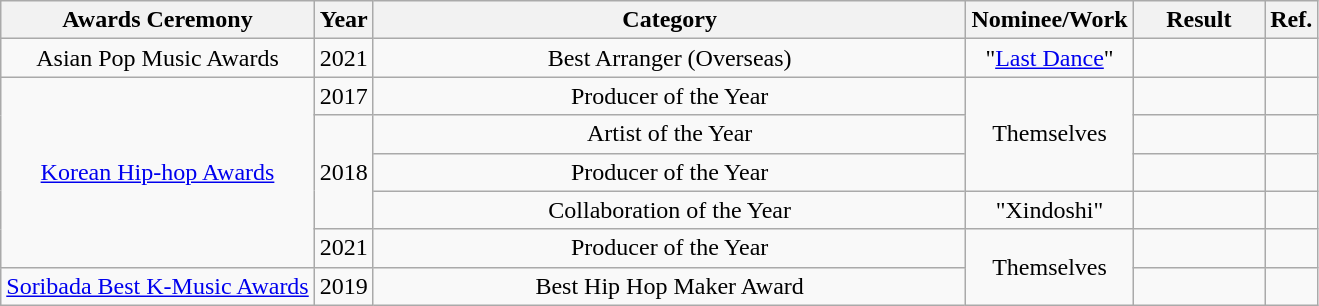<table class="wikitable sortable" style="text-align:center">
<tr>
<th>Awards Ceremony</th>
<th>Year</th>
<th width="45%">Category</th>
<th>Nominee/Work</th>
<th width="10%">Result</th>
<th>Ref.</th>
</tr>
<tr>
<td>Asian Pop Music Awards</td>
<td>2021</td>
<td>Best Arranger (Overseas)</td>
<td>"<a href='#'>Last Dance</a>"</td>
<td></td>
<td></td>
</tr>
<tr>
<td rowspan="5"><a href='#'>Korean Hip-hop Awards</a></td>
<td>2017</td>
<td>Producer of the Year</td>
<td rowspan="3">Themselves</td>
<td></td>
<td></td>
</tr>
<tr>
<td rowspan="3">2018</td>
<td>Artist of the Year</td>
<td></td>
<td></td>
</tr>
<tr>
<td>Producer of the Year</td>
<td></td>
<td></td>
</tr>
<tr>
<td>Collaboration of the Year</td>
<td>"Xindoshi"</td>
<td></td>
<td></td>
</tr>
<tr>
<td>2021</td>
<td>Producer of the Year</td>
<td rowspan="2">Themselves</td>
<td></td>
<td></td>
</tr>
<tr>
<td><a href='#'>Soribada Best K-Music Awards</a></td>
<td>2019</td>
<td>Best Hip Hop Maker Award</td>
<td></td>
<td></td>
</tr>
</table>
